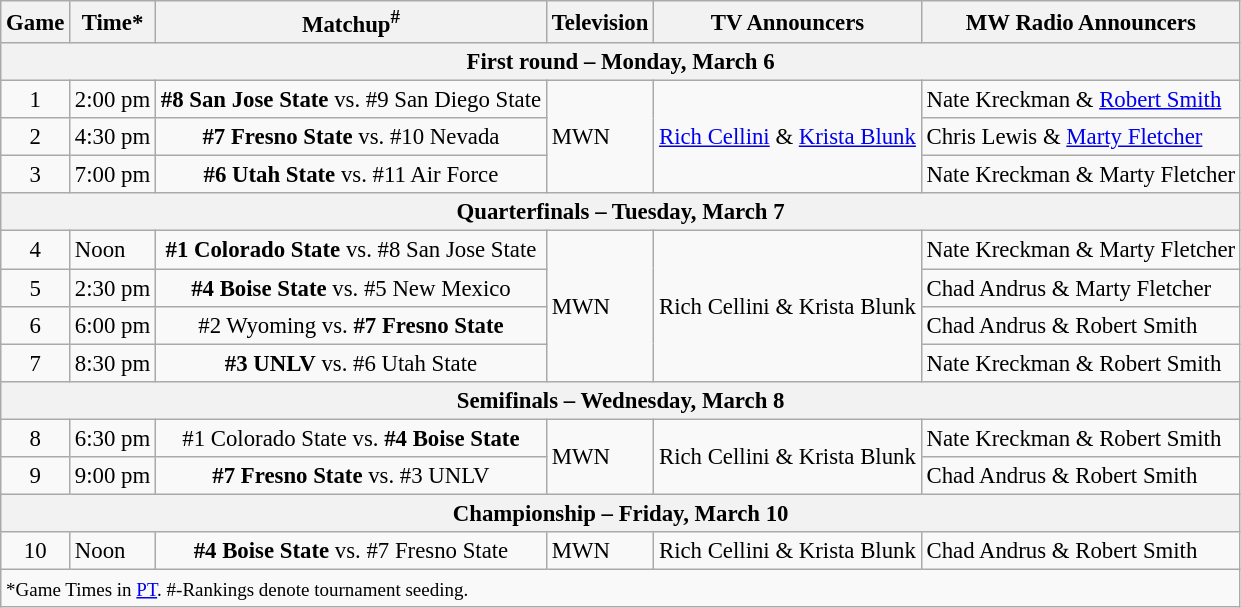<table class="wikitable" style="font-size: 95%">
<tr align="center">
<th>Game</th>
<th>Time*</th>
<th>Matchup<sup>#</sup></th>
<th>Television</th>
<th>TV Announcers</th>
<th>MW Radio Announcers</th>
</tr>
<tr>
<th colspan=7>First round – Monday, March 6</th>
</tr>
<tr>
<td style="text-align: center;">1</td>
<td>2:00 pm</td>
<td style="text-align: center;"><strong>#8 San Jose State</strong> vs. #9 San Diego State</td>
<td rowspan=3>MWN</td>
<td rowspan=3><a href='#'>Rich Cellini</a> & <a href='#'>Krista Blunk</a></td>
<td>Nate Kreckman & <a href='#'>Robert Smith</a></td>
</tr>
<tr>
<td style="text-align: center;">2</td>
<td>4:30 pm</td>
<td style="text-align: center;"><strong>#7 Fresno State</strong> vs. #10 Nevada</td>
<td>Chris Lewis & <a href='#'>Marty Fletcher</a></td>
</tr>
<tr>
<td style="text-align: center;">3</td>
<td>7:00 pm</td>
<td style="text-align: center;"><strong>#6 Utah State</strong> vs. #11 Air Force</td>
<td>Nate Kreckman & Marty Fletcher</td>
</tr>
<tr>
<th colspan=7>Quarterfinals – Tuesday, March 7</th>
</tr>
<tr>
<td style="text-align: center;">4</td>
<td>Noon</td>
<td style="text-align: center;"><strong>#1 Colorado State</strong> vs. #8 San Jose State</td>
<td rowspan=4>MWN</td>
<td rowspan=4>Rich Cellini & Krista Blunk</td>
<td>Nate Kreckman & Marty Fletcher</td>
</tr>
<tr>
<td style="text-align: center;">5</td>
<td>2:30 pm</td>
<td style="text-align: center;"><strong>#4 Boise State</strong> vs. #5 New Mexico</td>
<td>Chad Andrus & Marty Fletcher</td>
</tr>
<tr>
<td style="text-align: center;">6</td>
<td>6:00 pm</td>
<td style="text-align: center;">#2 Wyoming vs. <strong>#7 Fresno State</strong></td>
<td>Chad Andrus & Robert Smith</td>
</tr>
<tr>
<td style="text-align: center;">7</td>
<td>8:30 pm</td>
<td style="text-align: center;"><strong>#3 UNLV</strong> vs. #6 Utah State</td>
<td>Nate Kreckman & Robert Smith</td>
</tr>
<tr>
<th colspan=7>Semifinals – Wednesday, March 8</th>
</tr>
<tr>
<td style="text-align: center;">8</td>
<td>6:30 pm</td>
<td style="text-align: center;">#1 Colorado State vs. <strong>#4 Boise State</strong></td>
<td rowspan=2>MWN</td>
<td rowspan=2>Rich Cellini & Krista Blunk</td>
<td>Nate Kreckman & Robert Smith</td>
</tr>
<tr>
<td style="text-align: center;">9</td>
<td>9:00 pm</td>
<td style="text-align: center;"><strong>#7 Fresno State</strong> vs. #3 UNLV</td>
<td>Chad Andrus & Robert Smith</td>
</tr>
<tr>
<th colspan=7>Championship – Friday, March 10</th>
</tr>
<tr>
<td style="text-align: center;">10</td>
<td>Noon</td>
<td style="text-align: center;"><strong>#4 Boise State</strong> vs. #7 Fresno State</td>
<td>MWN</td>
<td>Rich Cellini & Krista Blunk</td>
<td>Chad Andrus & Robert Smith</td>
</tr>
<tr>
<td colspan=6><small>*Game Times in <a href='#'>PT</a>. #-Rankings denote tournament seeding.</small></td>
</tr>
</table>
